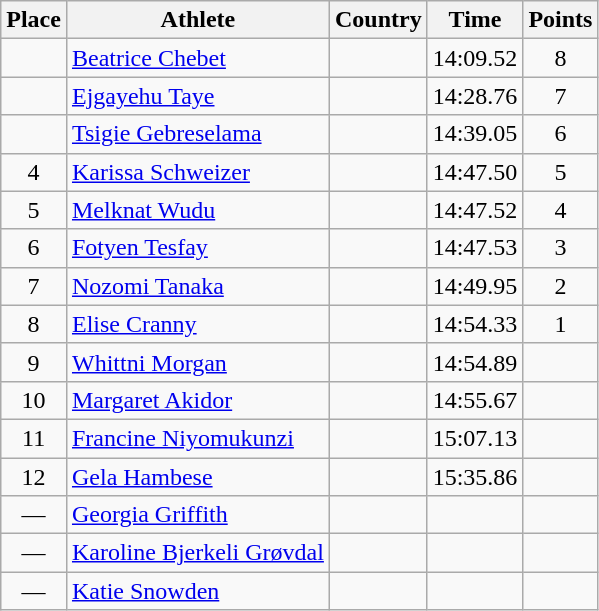<table class="wikitable mw-datatable sortable">
<tr>
<th>Place</th>
<th>Athlete</th>
<th>Country</th>
<th>Time</th>
<th>Points</th>
</tr>
<tr>
<td align=center></td>
<td><a href='#'>Beatrice Chebet</a></td>
<td></td>
<td>14:09.52</td>
<td align=center>8</td>
</tr>
<tr>
<td align=center></td>
<td><a href='#'>Ejgayehu Taye</a></td>
<td></td>
<td>14:28.76</td>
<td align=center>7</td>
</tr>
<tr>
<td align=center></td>
<td><a href='#'>Tsigie Gebreselama</a></td>
<td></td>
<td>14:39.05</td>
<td align=center>6</td>
</tr>
<tr>
<td align=center>4</td>
<td><a href='#'>Karissa Schweizer</a></td>
<td></td>
<td>14:47.50</td>
<td align=center>5</td>
</tr>
<tr>
<td align=center>5</td>
<td><a href='#'>Melknat Wudu</a></td>
<td></td>
<td>14:47.52</td>
<td align=center>4</td>
</tr>
<tr>
<td align=center>6</td>
<td><a href='#'>Fotyen Tesfay</a></td>
<td></td>
<td>14:47.53</td>
<td align=center>3</td>
</tr>
<tr>
<td align=center>7</td>
<td><a href='#'>Nozomi Tanaka</a></td>
<td></td>
<td>14:49.95</td>
<td align=center>2</td>
</tr>
<tr>
<td align=center>8</td>
<td><a href='#'>Elise Cranny</a></td>
<td></td>
<td>14:54.33</td>
<td align=center>1</td>
</tr>
<tr>
<td align=center>9</td>
<td><a href='#'>Whittni Morgan</a></td>
<td></td>
<td>14:54.89</td>
<td></td>
</tr>
<tr>
<td align=center>10</td>
<td><a href='#'>Margaret Akidor</a></td>
<td></td>
<td>14:55.67</td>
<td></td>
</tr>
<tr>
<td align=center>11</td>
<td><a href='#'>Francine Niyomukunzi</a></td>
<td></td>
<td>15:07.13</td>
<td></td>
</tr>
<tr>
<td align=center>12</td>
<td><a href='#'>Gela Hambese</a></td>
<td></td>
<td>15:35.86</td>
<td></td>
</tr>
<tr>
<td align=center>—</td>
<td><a href='#'>Georgia Griffith</a></td>
<td></td>
<td></td>
<td></td>
</tr>
<tr>
<td align=center>—</td>
<td><a href='#'>Karoline Bjerkeli Grøvdal</a></td>
<td></td>
<td></td>
<td></td>
</tr>
<tr>
<td align=center>—</td>
<td><a href='#'>Katie Snowden</a></td>
<td></td>
<td></td>
<td></td>
</tr>
</table>
